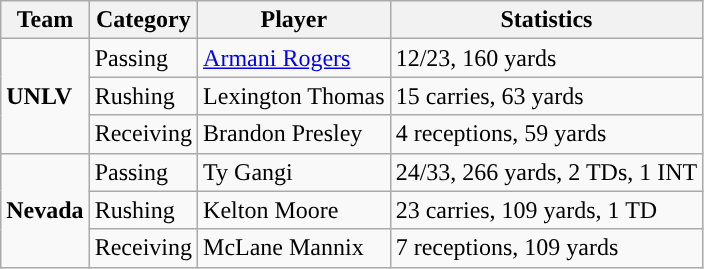<table class="wikitable" style="float: left;">
<tr>
<th>Team</th>
<th>Category</th>
<th>Player</th>
<th>Statistics</th>
</tr>
<tr>
<td rowspan=3><strong>UNLV</strong></td>
<td>Passing</td>
<td><a href='#'>Armani Rogers</a></td>
<td>12/23, 160 yards</td>
</tr>
<tr>
<td>Rushing</td>
<td>Lexington Thomas</td>
<td>15 carries, 63 yards</td>
</tr>
<tr>
<td>Receiving</td>
<td>Brandon Presley</td>
<td>4 receptions, 59 yards</td>
</tr>
<tr>
<td rowspan=3><strong>Nevada</strong></td>
<td>Passing</td>
<td>Ty Gangi</td>
<td>24/33, 266 yards, 2 TDs, 1 INT</td>
</tr>
<tr>
<td>Rushing</td>
<td>Kelton Moore</td>
<td>23 carries, 109 yards, 1 TD</td>
</tr>
<tr>
<td>Receiving</td>
<td>McLane Mannix</td>
<td>7 receptions, 109 yards</td>
</tr>
</table>
